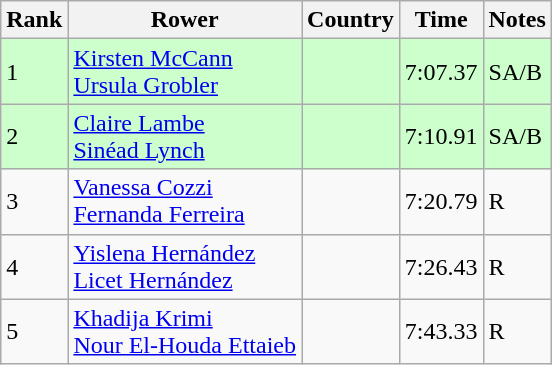<table class="wikitable">
<tr>
<th>Rank</th>
<th>Rower</th>
<th>Country</th>
<th>Time</th>
<th>Notes</th>
</tr>
<tr bgcolor=ccffcc>
<td>1</td>
<td><a href='#'>Kirsten McCann</a><br><a href='#'>Ursula Grobler</a></td>
<td></td>
<td>7:07.37</td>
<td>SA/B</td>
</tr>
<tr bgcolor=ccffcc>
<td>2</td>
<td><a href='#'>Claire Lambe</a><br><a href='#'>Sinéad Lynch</a></td>
<td></td>
<td>7:10.91</td>
<td>SA/B</td>
</tr>
<tr>
<td>3</td>
<td><a href='#'>Vanessa Cozzi</a><br><a href='#'>Fernanda Ferreira</a></td>
<td></td>
<td>7:20.79</td>
<td>R</td>
</tr>
<tr>
<td>4</td>
<td><a href='#'>Yislena Hernández</a><br><a href='#'>Licet Hernández</a></td>
<td></td>
<td>7:26.43</td>
<td>R</td>
</tr>
<tr>
<td>5</td>
<td><a href='#'>Khadija Krimi</a><br><a href='#'>Nour El-Houda Ettaieb</a></td>
<td></td>
<td>7:43.33</td>
<td>R</td>
</tr>
</table>
